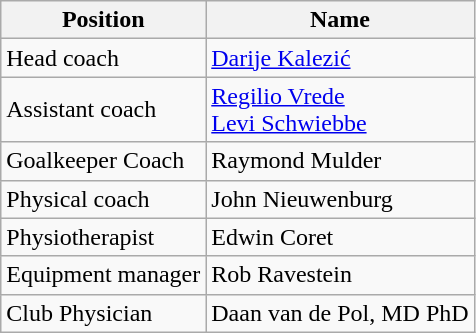<table class="wikitable">
<tr>
<th>Position</th>
<th>Name</th>
</tr>
<tr>
<td>Head coach</td>
<td> <a href='#'>Darije Kalezić</a></td>
</tr>
<tr>
<td>Assistant coach</td>
<td> <a href='#'>Regilio Vrede</a> <br>  <a href='#'>Levi Schwiebbe</a></td>
</tr>
<tr>
<td>Goalkeeper Coach</td>
<td> Raymond Mulder</td>
</tr>
<tr>
<td>Physical coach</td>
<td> John Nieuwenburg</td>
</tr>
<tr>
<td>Physiotherapist</td>
<td> Edwin Coret</td>
</tr>
<tr>
<td>Equipment manager</td>
<td> Rob Ravestein</td>
</tr>
<tr>
<td>Club Physician</td>
<td> Daan van de Pol, MD PhD</td>
</tr>
</table>
